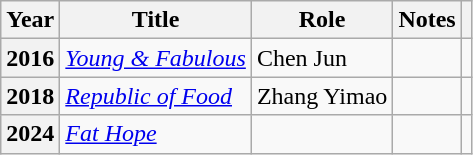<table class="wikitable sortable plainrowheaders">
<tr>
<th scope="col">Year</th>
<th scope="col">Title</th>
<th scope="col">Role</th>
<th scope="col" class="unsortable">Notes</th>
<th scope="col" class="unsortable"></th>
</tr>
<tr>
<th scope="row">2016</th>
<td><em><a href='#'>Young & Fabulous</a></em></td>
<td>Chen Jun</td>
<td></td>
<td></td>
</tr>
<tr>
<th scope="row">2018</th>
<td><em><a href='#'>Republic of Food</a></em></td>
<td>Zhang Yimao</td>
<td></td>
<td></td>
</tr>
<tr>
<th scope="row">2024</th>
<td><em><a href='#'>Fat Hope</a></em></td>
<td></td>
<td></td>
<td></td>
</tr>
</table>
